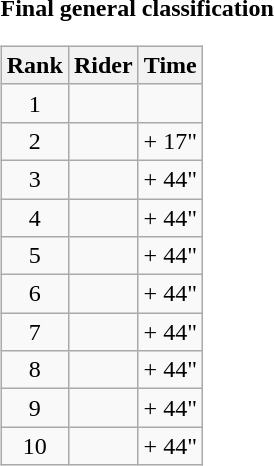<table>
<tr>
<td><strong>Final general classification</strong><br><table class="wikitable">
<tr>
<th scope="col">Rank</th>
<th scope="col">Rider</th>
<th scope="col">Time</th>
</tr>
<tr>
<td style="text-align:center;">1</td>
<td></td>
<td style="text-align:right;"></td>
</tr>
<tr>
<td style="text-align:center;">2</td>
<td></td>
<td style="text-align:right;">+ 17"</td>
</tr>
<tr>
<td style="text-align:center;">3</td>
<td></td>
<td style="text-align:right;">+ 44"</td>
</tr>
<tr>
<td style="text-align:center;">4</td>
<td></td>
<td style="text-align:right;">+ 44"</td>
</tr>
<tr>
<td style="text-align:center;">5</td>
<td></td>
<td style="text-align:right;">+ 44"</td>
</tr>
<tr>
<td style="text-align:center;">6</td>
<td></td>
<td style="text-align:right;">+ 44"</td>
</tr>
<tr>
<td style="text-align:center;">7</td>
<td></td>
<td style="text-align:right;">+ 44"</td>
</tr>
<tr>
<td style="text-align:center;">8</td>
<td></td>
<td style="text-align:right;">+ 44"</td>
</tr>
<tr>
<td style="text-align:center;">9</td>
<td></td>
<td style="text-align:right;">+ 44"</td>
</tr>
<tr>
<td style="text-align:center;">10</td>
<td></td>
<td style="text-align:right;">+ 44"</td>
</tr>
</table>
</td>
</tr>
</table>
